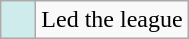<table class="wikitable">
<tr>
<td style="background:#CFECEC; width:1em"></td>
<td>Led the league</td>
</tr>
</table>
